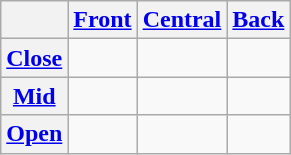<table class="wikitable" style="text-align:center">
<tr>
<th></th>
<th><a href='#'>Front</a></th>
<th><a href='#'>Central</a></th>
<th><a href='#'>Back</a></th>
</tr>
<tr>
<th><a href='#'>Close</a></th>
<td> </td>
<td></td>
<td> </td>
</tr>
<tr>
<th><a href='#'>Mid</a></th>
<td> </td>
<td></td>
<td> </td>
</tr>
<tr>
<th><a href='#'>Open</a></th>
<td></td>
<td> </td>
<td></td>
</tr>
</table>
